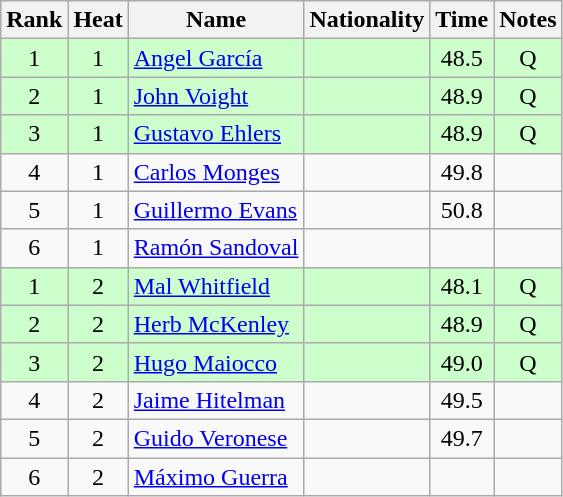<table class="wikitable sortable" style="text-align:center">
<tr>
<th>Rank</th>
<th>Heat</th>
<th>Name</th>
<th>Nationality</th>
<th>Time</th>
<th>Notes</th>
</tr>
<tr bgcolor=ccffcc>
<td>1</td>
<td>1</td>
<td align=left><a href='#'>Angel García</a></td>
<td align=left></td>
<td>48.5</td>
<td>Q</td>
</tr>
<tr bgcolor=ccffcc>
<td>2</td>
<td>1</td>
<td align=left><a href='#'>John Voight</a></td>
<td align=left></td>
<td>48.9</td>
<td>Q</td>
</tr>
<tr bgcolor=ccffcc>
<td>3</td>
<td>1</td>
<td align=left><a href='#'>Gustavo Ehlers</a></td>
<td align=left></td>
<td>48.9</td>
<td>Q</td>
</tr>
<tr>
<td>4</td>
<td>1</td>
<td align=left><a href='#'>Carlos Monges</a></td>
<td align=left></td>
<td>49.8</td>
<td></td>
</tr>
<tr>
<td>5</td>
<td>1</td>
<td align=left><a href='#'>Guillermo Evans</a></td>
<td align=left></td>
<td>50.8</td>
<td></td>
</tr>
<tr>
<td>6</td>
<td>1</td>
<td align=left><a href='#'>Ramón Sandoval</a></td>
<td align=left></td>
<td></td>
<td></td>
</tr>
<tr bgcolor=ccffcc>
<td>1</td>
<td>2</td>
<td align=left><a href='#'>Mal Whitfield</a></td>
<td align=left></td>
<td>48.1</td>
<td>Q</td>
</tr>
<tr bgcolor=ccffcc>
<td>2</td>
<td>2</td>
<td align=left><a href='#'>Herb McKenley</a></td>
<td align=left></td>
<td>48.9</td>
<td>Q</td>
</tr>
<tr bgcolor=ccffcc>
<td>3</td>
<td>2</td>
<td align=left><a href='#'>Hugo Maiocco</a></td>
<td align=left></td>
<td>49.0</td>
<td>Q</td>
</tr>
<tr>
<td>4</td>
<td>2</td>
<td align=left><a href='#'>Jaime Hitelman</a></td>
<td align=left></td>
<td>49.5</td>
<td></td>
</tr>
<tr>
<td>5</td>
<td>2</td>
<td align=left><a href='#'>Guido Veronese</a></td>
<td align=left></td>
<td>49.7</td>
<td></td>
</tr>
<tr>
<td>6</td>
<td>2</td>
<td align=left><a href='#'>Máximo Guerra</a></td>
<td align=left></td>
<td></td>
<td></td>
</tr>
</table>
